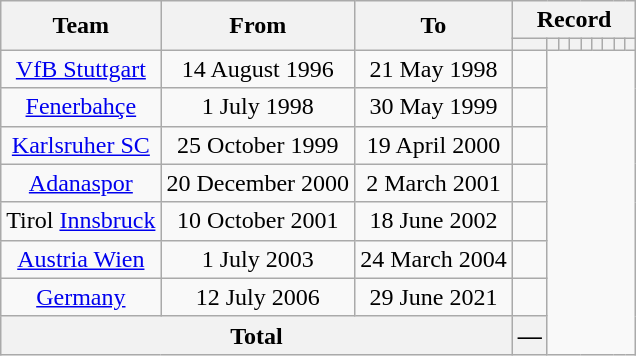<table class="wikitable" style="text-align:center">
<tr>
<th rowspan="2">Team</th>
<th rowspan="2">From</th>
<th rowspan="2">To</th>
<th colspan="9">Record</th>
</tr>
<tr>
<th></th>
<th></th>
<th></th>
<th></th>
<th></th>
<th></th>
<th></th>
<th></th>
<th></th>
</tr>
<tr>
<td><a href='#'>VfB Stuttgart</a></td>
<td>14 August 1996</td>
<td>21 May 1998<br></td>
<td></td>
</tr>
<tr>
<td><a href='#'>Fenerbahçe</a></td>
<td>1 July 1998</td>
<td>30 May 1999<br></td>
<td></td>
</tr>
<tr>
<td><a href='#'>Karlsruher SC</a></td>
<td>25 October 1999</td>
<td>19 April 2000<br></td>
<td></td>
</tr>
<tr>
<td><a href='#'>Adanaspor</a></td>
<td>20 December 2000</td>
<td>2 March 2001<br></td>
<td></td>
</tr>
<tr>
<td>Tirol <a href='#'>Innsbruck</a></td>
<td>10 October 2001</td>
<td>18 June 2002<br></td>
<td></td>
</tr>
<tr>
<td><a href='#'>Austria Wien</a></td>
<td>1 July 2003</td>
<td>24 March 2004<br></td>
<td></td>
</tr>
<tr>
<td><a href='#'>Germany</a></td>
<td>12 July 2006</td>
<td>29 June 2021<br></td>
<td><br></td>
</tr>
<tr>
<th colspan="3">Total<br></th>
<th>—</th>
</tr>
</table>
